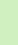<table class="toccolours" style="margin-left: 2em; margin-bottom: 1em; margin-top: 1em; margin-right: 10em; background:#D0F0C0; color:black; max-width: 100%;" cellspacing="5">
<tr>
<td style="text-align: left;"><br></td>
</tr>
</table>
